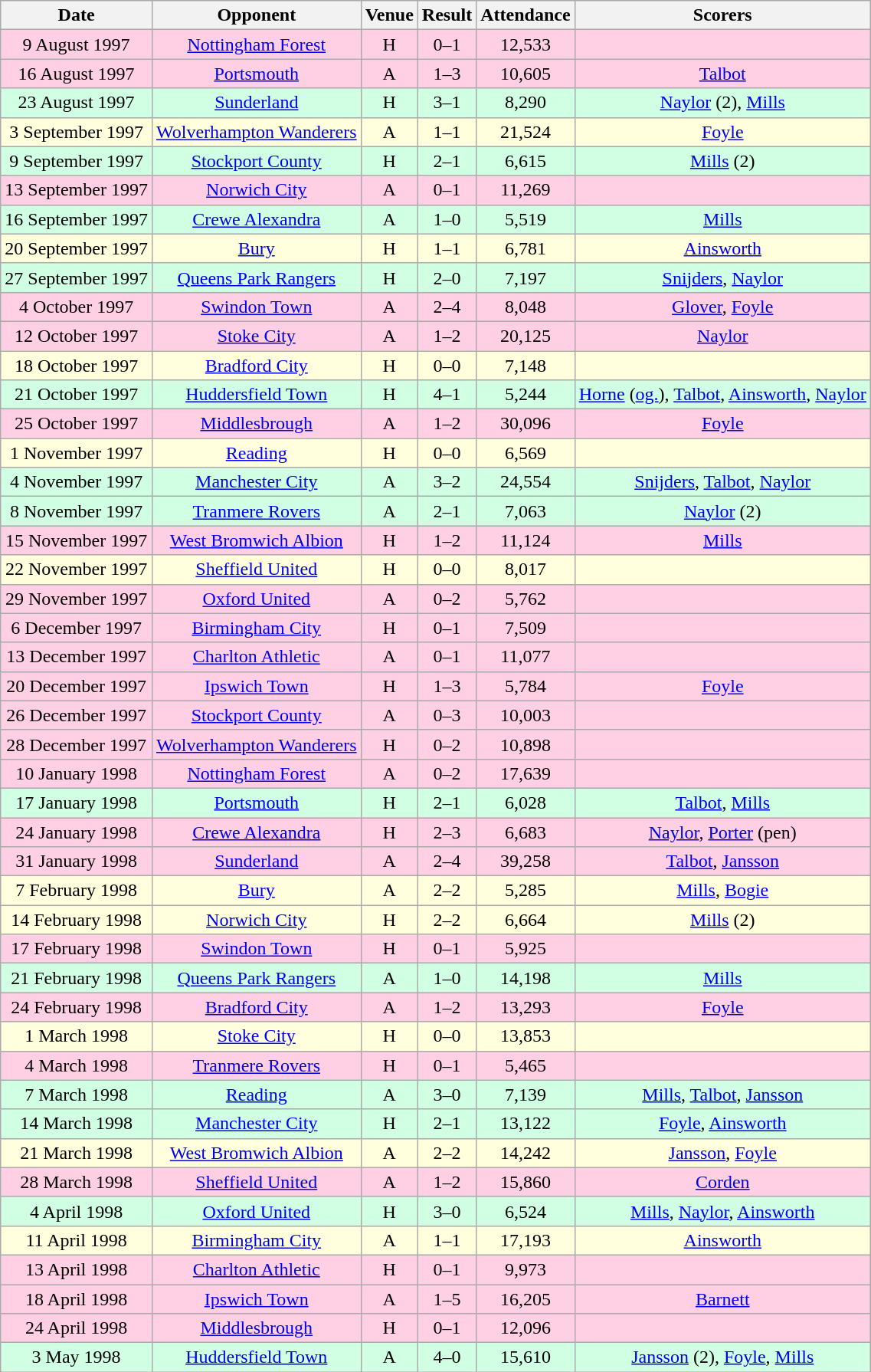<table class="wikitable sortable" style="font-size:100%; text-align:center">
<tr>
<th>Date</th>
<th>Opponent</th>
<th>Venue</th>
<th>Result</th>
<th>Attendance</th>
<th>Scorers</th>
</tr>
<tr style="background-color: #ffd0e3;">
<td>9 August 1997</td>
<td><a href='#'>Nottingham Forest</a></td>
<td>H</td>
<td>0–1</td>
<td>12,533</td>
<td></td>
</tr>
<tr style="background-color: #ffd0e3;">
<td>16 August 1997</td>
<td><a href='#'>Portsmouth</a></td>
<td>A</td>
<td>1–3</td>
<td>10,605</td>
<td><a href='#'>Talbot</a></td>
</tr>
<tr style="background-color: #d0ffe3;">
<td>23 August 1997</td>
<td><a href='#'>Sunderland</a></td>
<td>H</td>
<td>3–1</td>
<td>8,290</td>
<td><a href='#'>Naylor</a> (2), <a href='#'>Mills</a></td>
</tr>
<tr style="background-color: #ffffdd;">
<td>3 September 1997</td>
<td><a href='#'>Wolverhampton Wanderers</a></td>
<td>A</td>
<td>1–1</td>
<td>21,524</td>
<td><a href='#'>Foyle</a></td>
</tr>
<tr style="background-color: #d0ffe3;">
<td>9 September 1997</td>
<td><a href='#'>Stockport County</a></td>
<td>H</td>
<td>2–1</td>
<td>6,615</td>
<td><a href='#'>Mills</a> (2)</td>
</tr>
<tr style="background-color: #ffd0e3;">
<td>13 September 1997</td>
<td><a href='#'>Norwich City</a></td>
<td>A</td>
<td>0–1</td>
<td>11,269</td>
<td></td>
</tr>
<tr style="background-color: #d0ffe3;">
<td>16 September 1997</td>
<td><a href='#'>Crewe Alexandra</a></td>
<td>A</td>
<td>1–0</td>
<td>5,519</td>
<td><a href='#'>Mills</a></td>
</tr>
<tr style="background-color: #ffffdd;">
<td>20 September 1997</td>
<td><a href='#'>Bury</a></td>
<td>H</td>
<td>1–1</td>
<td>6,781</td>
<td><a href='#'>Ainsworth</a></td>
</tr>
<tr style="background-color: #d0ffe3;">
<td>27 September 1997</td>
<td><a href='#'>Queens Park Rangers</a></td>
<td>H</td>
<td>2–0</td>
<td>7,197</td>
<td><a href='#'>Snijders</a>, <a href='#'>Naylor</a></td>
</tr>
<tr style="background-color: #ffd0e3;">
<td>4 October 1997</td>
<td><a href='#'>Swindon Town</a></td>
<td>A</td>
<td>2–4</td>
<td>8,048</td>
<td><a href='#'>Glover</a>, <a href='#'>Foyle</a></td>
</tr>
<tr style="background-color: #ffd0e3;">
<td>12 October 1997</td>
<td><a href='#'>Stoke City</a></td>
<td>A</td>
<td>1–2</td>
<td>20,125</td>
<td><a href='#'>Naylor</a></td>
</tr>
<tr style="background-color: #ffffdd;">
<td>18 October 1997</td>
<td><a href='#'>Bradford City</a></td>
<td>H</td>
<td>0–0</td>
<td>7,148</td>
<td></td>
</tr>
<tr style="background-color: #d0ffe3;">
<td>21 October 1997</td>
<td><a href='#'>Huddersfield Town</a></td>
<td>H</td>
<td>4–1</td>
<td>5,244</td>
<td><a href='#'>Horne</a> (<a href='#'>og.</a>), <a href='#'>Talbot</a>, <a href='#'>Ainsworth</a>, <a href='#'>Naylor</a></td>
</tr>
<tr style="background-color: #ffd0e3;">
<td>25 October 1997</td>
<td><a href='#'>Middlesbrough</a></td>
<td>A</td>
<td>1–2</td>
<td>30,096</td>
<td><a href='#'>Foyle</a></td>
</tr>
<tr style="background-color: #ffffdd;">
<td>1 November 1997</td>
<td><a href='#'>Reading</a></td>
<td>H</td>
<td>0–0</td>
<td>6,569</td>
<td></td>
</tr>
<tr style="background-color: #d0ffe3;">
<td>4 November 1997</td>
<td><a href='#'>Manchester City</a></td>
<td>A</td>
<td>3–2</td>
<td>24,554</td>
<td><a href='#'>Snijders</a>, <a href='#'>Talbot</a>, <a href='#'>Naylor</a></td>
</tr>
<tr style="background-color: #d0ffe3;">
<td>8 November 1997</td>
<td><a href='#'>Tranmere Rovers</a></td>
<td>A</td>
<td>2–1</td>
<td>7,063</td>
<td><a href='#'>Naylor</a> (2)</td>
</tr>
<tr style="background-color: #ffd0e3;">
<td>15 November 1997</td>
<td><a href='#'>West Bromwich Albion</a></td>
<td>H</td>
<td>1–2</td>
<td>11,124</td>
<td><a href='#'>Mills</a></td>
</tr>
<tr style="background-color: #ffffdd;">
<td>22 November 1997</td>
<td><a href='#'>Sheffield United</a></td>
<td>H</td>
<td>0–0</td>
<td>8,017</td>
<td></td>
</tr>
<tr style="background-color: #ffd0e3;">
<td>29 November 1997</td>
<td><a href='#'>Oxford United</a></td>
<td>A</td>
<td>0–2</td>
<td>5,762</td>
<td></td>
</tr>
<tr style="background-color: #ffd0e3;">
<td>6 December 1997</td>
<td><a href='#'>Birmingham City</a></td>
<td>H</td>
<td>0–1</td>
<td>7,509</td>
<td></td>
</tr>
<tr style="background-color: #ffd0e3;">
<td>13 December 1997</td>
<td><a href='#'>Charlton Athletic</a></td>
<td>A</td>
<td>0–1</td>
<td>11,077</td>
<td></td>
</tr>
<tr style="background-color: #ffd0e3;">
<td>20 December 1997</td>
<td><a href='#'>Ipswich Town</a></td>
<td>H</td>
<td>1–3</td>
<td>5,784</td>
<td><a href='#'>Foyle</a></td>
</tr>
<tr style="background-color: #ffd0e3;">
<td>26 December 1997</td>
<td><a href='#'>Stockport County</a></td>
<td>A</td>
<td>0–3</td>
<td>10,003</td>
<td></td>
</tr>
<tr style="background-color: #ffd0e3;">
<td>28 December 1997</td>
<td><a href='#'>Wolverhampton Wanderers</a></td>
<td>H</td>
<td>0–2</td>
<td>10,898</td>
<td></td>
</tr>
<tr style="background-color: #ffd0e3;">
<td>10 January 1998</td>
<td><a href='#'>Nottingham Forest</a></td>
<td>A</td>
<td>0–2</td>
<td>17,639</td>
<td></td>
</tr>
<tr style="background-color: #d0ffe3;">
<td>17 January 1998</td>
<td><a href='#'>Portsmouth</a></td>
<td>H</td>
<td>2–1</td>
<td>6,028</td>
<td><a href='#'>Talbot</a>, <a href='#'>Mills</a></td>
</tr>
<tr style="background-color: #ffd0e3;">
<td>24 January 1998</td>
<td><a href='#'>Crewe Alexandra</a></td>
<td>H</td>
<td>2–3</td>
<td>6,683</td>
<td><a href='#'>Naylor</a>, <a href='#'>Porter</a> (pen)</td>
</tr>
<tr style="background-color: #ffd0e3;">
<td>31 January 1998</td>
<td><a href='#'>Sunderland</a></td>
<td>A</td>
<td>2–4</td>
<td>39,258</td>
<td><a href='#'>Talbot</a>, <a href='#'>Jansson</a></td>
</tr>
<tr style="background-color: #ffffdd;">
<td>7 February 1998</td>
<td><a href='#'>Bury</a></td>
<td>A</td>
<td>2–2</td>
<td>5,285</td>
<td><a href='#'>Mills</a>, <a href='#'>Bogie</a></td>
</tr>
<tr style="background-color: #ffffdd;">
<td>14 February 1998</td>
<td><a href='#'>Norwich City</a></td>
<td>H</td>
<td>2–2</td>
<td>6,664</td>
<td><a href='#'>Mills</a> (2)</td>
</tr>
<tr style="background-color: #ffd0e3;">
<td>17 February 1998</td>
<td><a href='#'>Swindon Town</a></td>
<td>H</td>
<td>0–1</td>
<td>5,925</td>
<td></td>
</tr>
<tr style="background-color: #d0ffe3;">
<td>21 February 1998</td>
<td><a href='#'>Queens Park Rangers</a></td>
<td>A</td>
<td>1–0</td>
<td>14,198</td>
<td><a href='#'>Mills</a></td>
</tr>
<tr style="background-color: #ffd0e3;">
<td>24 February 1998</td>
<td><a href='#'>Bradford City</a></td>
<td>A</td>
<td>1–2</td>
<td>13,293</td>
<td><a href='#'>Foyle</a></td>
</tr>
<tr style="background-color: #ffffdd;">
<td>1 March 1998</td>
<td><a href='#'>Stoke City</a></td>
<td>H</td>
<td>0–0</td>
<td>13,853</td>
<td></td>
</tr>
<tr style="background-color: #ffd0e3;">
<td>4 March 1998</td>
<td><a href='#'>Tranmere Rovers</a></td>
<td>H</td>
<td>0–1</td>
<td>5,465</td>
<td></td>
</tr>
<tr style="background-color: #d0ffe3;">
<td>7 March 1998</td>
<td><a href='#'>Reading</a></td>
<td>A</td>
<td>3–0</td>
<td>7,139</td>
<td><a href='#'>Mills</a>, <a href='#'>Talbot</a>, <a href='#'>Jansson</a></td>
</tr>
<tr style="background-color: #d0ffe3;">
<td>14 March 1998</td>
<td><a href='#'>Manchester City</a></td>
<td>H</td>
<td>2–1</td>
<td>13,122</td>
<td><a href='#'>Foyle</a>, <a href='#'>Ainsworth</a></td>
</tr>
<tr style="background-color: #ffffdd;">
<td>21 March 1998</td>
<td><a href='#'>West Bromwich Albion</a></td>
<td>A</td>
<td>2–2</td>
<td>14,242</td>
<td><a href='#'>Jansson</a>, <a href='#'>Foyle</a></td>
</tr>
<tr style="background-color: #ffd0e3;">
<td>28 March 1998</td>
<td><a href='#'>Sheffield United</a></td>
<td>A</td>
<td>1–2</td>
<td>15,860</td>
<td><a href='#'>Corden</a></td>
</tr>
<tr style="background-color: #d0ffe3;">
<td>4 April 1998</td>
<td><a href='#'>Oxford United</a></td>
<td>H</td>
<td>3–0</td>
<td>6,524</td>
<td><a href='#'>Mills</a>, <a href='#'>Naylor</a>, <a href='#'>Ainsworth</a></td>
</tr>
<tr style="background-color: #ffffdd;">
<td>11 April 1998</td>
<td><a href='#'>Birmingham City</a></td>
<td>A</td>
<td>1–1</td>
<td>17,193</td>
<td><a href='#'>Ainsworth</a></td>
</tr>
<tr style="background-color: #ffd0e3;">
<td>13 April 1998</td>
<td><a href='#'>Charlton Athletic</a></td>
<td>H</td>
<td>0–1</td>
<td>9,973</td>
<td></td>
</tr>
<tr style="background-color: #ffd0e3;">
<td>18 April 1998</td>
<td><a href='#'>Ipswich Town</a></td>
<td>A</td>
<td>1–5</td>
<td>16,205</td>
<td><a href='#'>Barnett</a></td>
</tr>
<tr style="background-color: #ffd0e3;">
<td>24 April 1998</td>
<td><a href='#'>Middlesbrough</a></td>
<td>H</td>
<td>0–1</td>
<td>12,096</td>
<td></td>
</tr>
<tr style="background-color: #d0ffe3;">
<td>3 May 1998</td>
<td><a href='#'>Huddersfield Town</a></td>
<td>A</td>
<td>4–0</td>
<td>15,610</td>
<td><a href='#'>Jansson</a> (2), <a href='#'>Foyle</a>, <a href='#'>Mills</a></td>
</tr>
</table>
